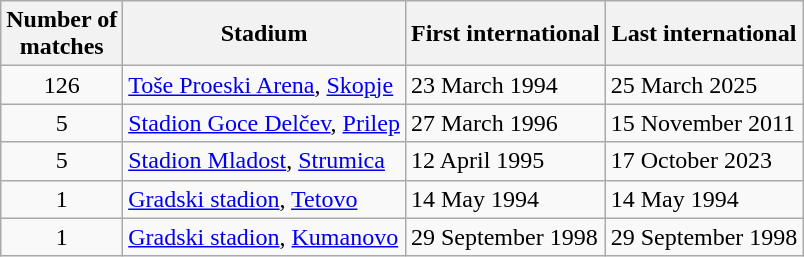<table class="wikitable" style="text-align: left;">
<tr>
<th>Number of<br>matches</th>
<th>Stadium</th>
<th>First international</th>
<th>Last international</th>
</tr>
<tr>
<td align=center>126</td>
<td><a href='#'>Toše Proeski Arena</a>, <a href='#'>Skopje</a></td>
<td>23 March 1994</td>
<td>25 March 2025</td>
</tr>
<tr>
<td align=center>5</td>
<td><a href='#'>Stadion Goce Delčev</a>, <a href='#'>Prilep</a></td>
<td>27 March 1996</td>
<td>15 November 2011</td>
</tr>
<tr>
<td align=center>5</td>
<td><a href='#'>Stadion Mladost</a>, <a href='#'>Strumica</a></td>
<td>12 April 1995</td>
<td>17 October 2023</td>
</tr>
<tr>
<td align=center>1</td>
<td><a href='#'>Gradski stadion</a>, <a href='#'>Tetovo</a></td>
<td>14 May 1994</td>
<td>14 May 1994</td>
</tr>
<tr>
<td align=center>1</td>
<td><a href='#'>Gradski stadion</a>, <a href='#'>Kumanovo</a></td>
<td>29 September 1998</td>
<td>29 September 1998</td>
</tr>
</table>
